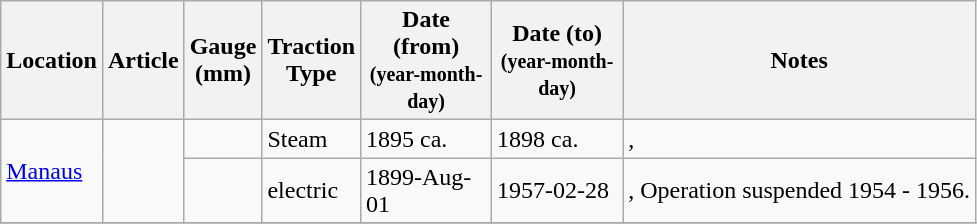<table class="wikitable sortable">
<tr>
<th>Location</th>
<th>Article</th>
<th>Gauge<br> (mm)</th>
<th>Traction<br>Type</th>
<th width=80px>Date (from)<br><small>(year-month-day)</small></th>
<th width=80px>Date (to)<br><small>(year-month-day)</small></th>
<th>Notes</th>
</tr>
<tr>
<td rowspan="2"><a href='#'>Manaus</a></td>
<td rowspan="2"> </td>
<td align=right></td>
<td>Steam</td>
<td>1895 ca.</td>
<td>1898 ca.</td>
<td>, </td>
</tr>
<tr>
<td align=right></td>
<td>electric</td>
<td>1899-Aug-01</td>
<td>1957-02-28</td>
<td>,  Operation suspended 1954 - 1956.</td>
</tr>
<tr>
</tr>
</table>
